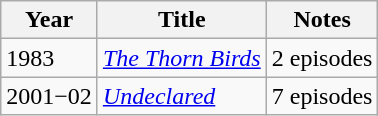<table class="wikitable">
<tr>
<th>Year</th>
<th>Title</th>
<th>Notes</th>
</tr>
<tr>
<td>1983</td>
<td><em><a href='#'>The Thorn Birds</a></em></td>
<td>2 episodes</td>
</tr>
<tr>
<td>2001−02</td>
<td><em><a href='#'>Undeclared</a></em></td>
<td>7 episodes</td>
</tr>
</table>
